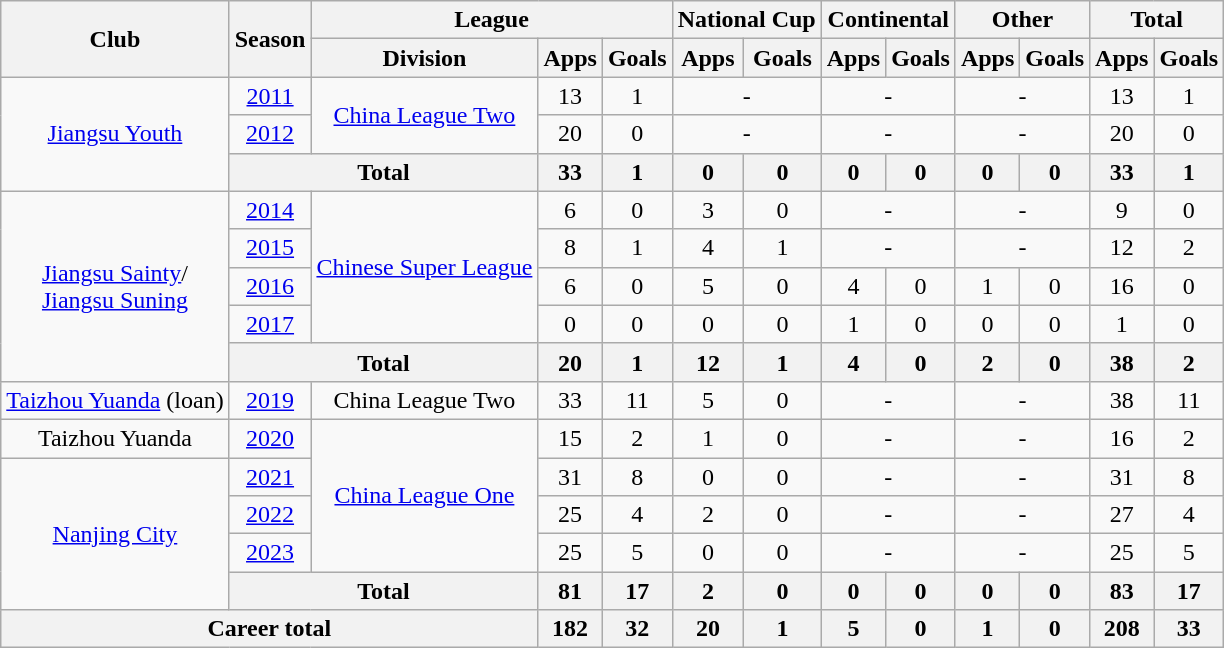<table class="wikitable" style="text-align: center">
<tr>
<th rowspan="2">Club</th>
<th rowspan="2">Season</th>
<th colspan="3">League</th>
<th colspan="2">National Cup</th>
<th colspan="2">Continental</th>
<th colspan="2">Other</th>
<th colspan="2">Total</th>
</tr>
<tr>
<th>Division</th>
<th>Apps</th>
<th>Goals</th>
<th>Apps</th>
<th>Goals</th>
<th>Apps</th>
<th>Goals</th>
<th>Apps</th>
<th>Goals</th>
<th>Apps</th>
<th>Goals</th>
</tr>
<tr>
<td rowspan=3><a href='#'>Jiangsu Youth</a></td>
<td><a href='#'>2011</a></td>
<td rowspan="2"><a href='#'>China League Two</a></td>
<td>13</td>
<td>1</td>
<td colspan="2">-</td>
<td colspan="2">-</td>
<td colspan="2">-</td>
<td>13</td>
<td>1</td>
</tr>
<tr>
<td><a href='#'>2012</a></td>
<td>20</td>
<td>0</td>
<td colspan="2">-</td>
<td colspan="2">-</td>
<td colspan="2">-</td>
<td>20</td>
<td>0</td>
</tr>
<tr>
<th colspan=2>Total</th>
<th>33</th>
<th>1</th>
<th>0</th>
<th>0</th>
<th>0</th>
<th>0</th>
<th>0</th>
<th>0</th>
<th>33</th>
<th>1</th>
</tr>
<tr>
<td rowspan=5><a href='#'>Jiangsu Sainty</a>/<br><a href='#'>Jiangsu Suning</a></td>
<td><a href='#'>2014</a></td>
<td rowspan="4"><a href='#'>Chinese Super League</a></td>
<td>6</td>
<td>0</td>
<td>3</td>
<td>0</td>
<td colspan="2">-</td>
<td colspan="2">-</td>
<td>9</td>
<td>0</td>
</tr>
<tr>
<td><a href='#'>2015</a></td>
<td>8</td>
<td>1</td>
<td>4</td>
<td>1</td>
<td colspan="2">-</td>
<td colspan="2">-</td>
<td>12</td>
<td>2</td>
</tr>
<tr>
<td><a href='#'>2016</a></td>
<td>6</td>
<td>0</td>
<td>5</td>
<td>0</td>
<td>4</td>
<td>0</td>
<td>1</td>
<td>0</td>
<td>16</td>
<td>0</td>
</tr>
<tr>
<td><a href='#'>2017</a></td>
<td>0</td>
<td>0</td>
<td>0</td>
<td>0</td>
<td>1</td>
<td>0</td>
<td>0</td>
<td>0</td>
<td>1</td>
<td>0</td>
</tr>
<tr>
<th colspan=2>Total</th>
<th>20</th>
<th>1</th>
<th>12</th>
<th>1</th>
<th>4</th>
<th>0</th>
<th>2</th>
<th>0</th>
<th>38</th>
<th>2</th>
</tr>
<tr>
<td><a href='#'>Taizhou Yuanda</a> (loan)</td>
<td><a href='#'>2019</a></td>
<td>China League Two</td>
<td>33</td>
<td>11</td>
<td>5</td>
<td>0</td>
<td colspan="2">-</td>
<td colspan="2">-</td>
<td>38</td>
<td>11</td>
</tr>
<tr>
<td>Taizhou Yuanda</td>
<td><a href='#'>2020</a></td>
<td rowspan=4><a href='#'>China League One</a></td>
<td>15</td>
<td>2</td>
<td>1</td>
<td>0</td>
<td colspan="2">-</td>
<td colspan="2">-</td>
<td>16</td>
<td>2</td>
</tr>
<tr>
<td rowspan=4><a href='#'>Nanjing City</a></td>
<td><a href='#'>2021</a></td>
<td>31</td>
<td>8</td>
<td>0</td>
<td>0</td>
<td colspan="2">-</td>
<td colspan="2">-</td>
<td>31</td>
<td>8</td>
</tr>
<tr>
<td><a href='#'>2022</a></td>
<td>25</td>
<td>4</td>
<td>2</td>
<td>0</td>
<td colspan="2">-</td>
<td colspan="2">-</td>
<td>27</td>
<td>4</td>
</tr>
<tr>
<td><a href='#'>2023</a></td>
<td>25</td>
<td>5</td>
<td>0</td>
<td>0</td>
<td colspan="2">-</td>
<td colspan="2">-</td>
<td>25</td>
<td>5</td>
</tr>
<tr>
<th colspan=2>Total</th>
<th>81</th>
<th>17</th>
<th>2</th>
<th>0</th>
<th>0</th>
<th>0</th>
<th>0</th>
<th>0</th>
<th>83</th>
<th>17</th>
</tr>
<tr>
<th colspan=3>Career total</th>
<th>182</th>
<th>32</th>
<th>20</th>
<th>1</th>
<th>5</th>
<th>0</th>
<th>1</th>
<th>0</th>
<th>208</th>
<th>33</th>
</tr>
</table>
